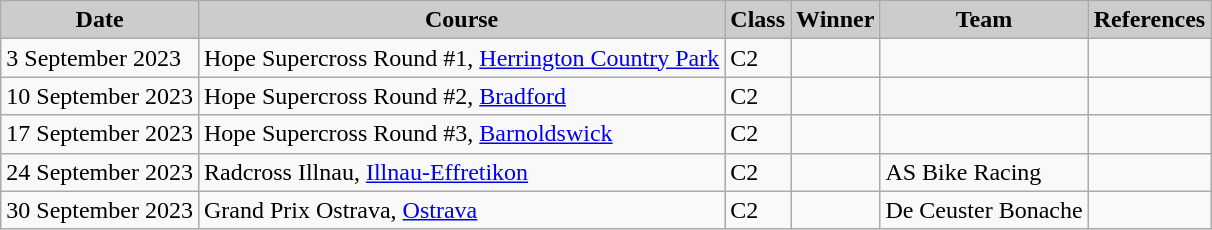<table class="wikitable sortable alternance ">
<tr>
<th scope="col" style="background-color:#CCCCCC;">Date</th>
<th scope="col" style="background-color:#CCCCCC;">Course</th>
<th scope="col" style="background-color:#CCCCCC;">Class</th>
<th scope="col" style="background-color:#CCCCCC;">Winner</th>
<th scope="col" style="background-color:#CCCCCC;">Team</th>
<th scope="col" style="background-color:#CCCCCC;">References</th>
</tr>
<tr>
<td>3 September 2023</td>
<td> Hope Supercross Round #1, <a href='#'>Herrington Country Park</a></td>
<td>C2</td>
<td></td>
<td></td>
<td></td>
</tr>
<tr>
<td>10 September 2023</td>
<td> Hope Supercross Round #2, <a href='#'>Bradford</a></td>
<td>C2</td>
<td></td>
<td></td>
<td></td>
</tr>
<tr>
<td>17 September 2023</td>
<td> Hope Supercross Round #3, <a href='#'>Barnoldswick</a></td>
<td>C2</td>
<td></td>
<td></td>
<td></td>
</tr>
<tr>
<td>24 September 2023</td>
<td> Radcross Illnau, <a href='#'>Illnau-Effretikon</a></td>
<td>C2</td>
<td></td>
<td>AS Bike Racing</td>
<td></td>
</tr>
<tr>
<td>30 September 2023</td>
<td> Grand Prix Ostrava, <a href='#'>Ostrava</a></td>
<td>C2</td>
<td></td>
<td>De Ceuster Bonache</td>
<td></td>
</tr>
</table>
